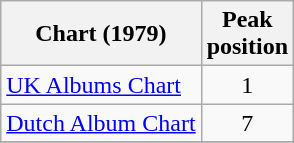<table class="wikitable sortable">
<tr>
<th>Chart (1979)</th>
<th>Peak<br>position</th>
</tr>
<tr>
<td><a href='#'>UK Albums Chart</a></td>
<td align="center">1</td>
</tr>
<tr>
<td><a href='#'>Dutch Album Chart</a></td>
<td align="center">7</td>
</tr>
<tr>
</tr>
</table>
